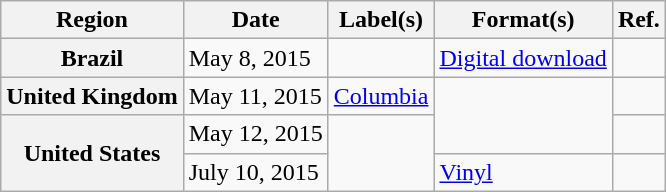<table class="wikitable plainrowheaders">
<tr>
<th scope="col">Region</th>
<th scope="col">Date</th>
<th scope="col">Label(s)</th>
<th scope="col">Format(s)</th>
<th scope="col">Ref.</th>
</tr>
<tr>
<th scope="row">Brazil</th>
<td>May 8, 2015</td>
<td></td>
<td><a href='#'>Digital download</a></td>
<td></td>
</tr>
<tr>
<th scope="row">United Kingdom</th>
<td>May 11, 2015</td>
<td><a href='#'>Columbia</a></td>
<td rowspan="2"></td>
<td></td>
</tr>
<tr>
<th scope="row" rowspan="2">United States</th>
<td>May 12, 2015</td>
<td rowspan="2"></td>
<td></td>
</tr>
<tr>
<td>July 10, 2015</td>
<td><a href='#'>Vinyl</a></td>
<td></td>
</tr>
</table>
